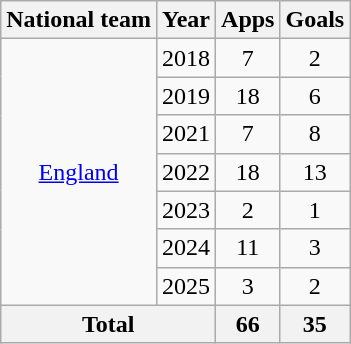<table class="wikitable" style="text-align:center">
<tr>
<th>National team</th>
<th>Year</th>
<th>Apps</th>
<th>Goals</th>
</tr>
<tr>
<td rowspan="7"><a href='#'>England</a></td>
<td>2018</td>
<td>7</td>
<td>2</td>
</tr>
<tr>
<td>2019</td>
<td>18</td>
<td>6</td>
</tr>
<tr>
<td>2021</td>
<td>7</td>
<td>8</td>
</tr>
<tr>
<td>2022</td>
<td>18</td>
<td>13</td>
</tr>
<tr>
<td>2023</td>
<td>2</td>
<td>1</td>
</tr>
<tr>
<td>2024</td>
<td>11</td>
<td>3</td>
</tr>
<tr>
<td>2025</td>
<td>3</td>
<td>2</td>
</tr>
<tr>
<th colspan="2">Total</th>
<th>66</th>
<th>35</th>
</tr>
</table>
